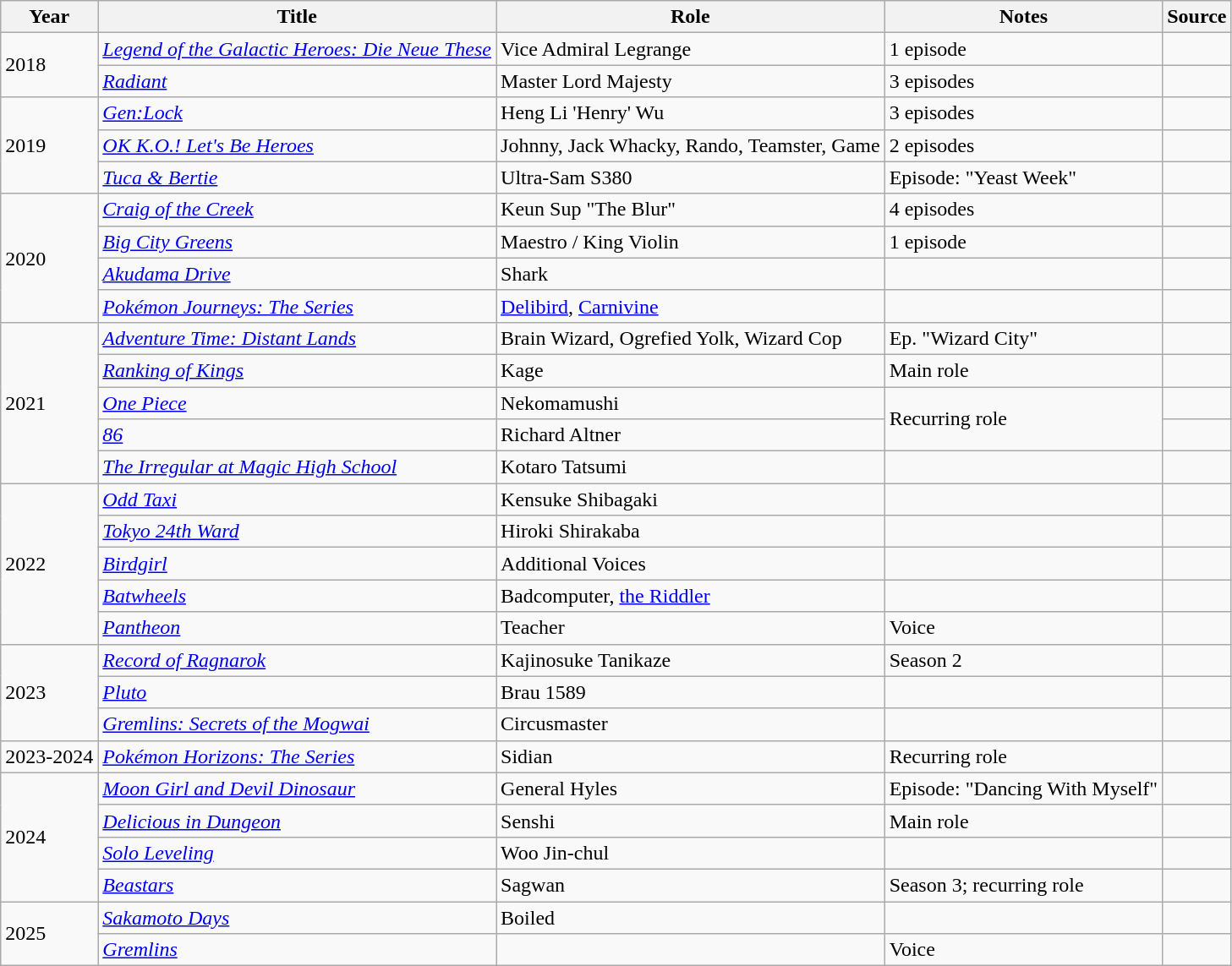<table class="wikitable sortable">
<tr>
<th>Year</th>
<th>Title</th>
<th>Role</th>
<th>Notes</th>
<th>Source</th>
</tr>
<tr>
<td rowspan="2">2018</td>
<td><em><a href='#'>Legend of the Galactic Heroes: Die Neue These</a></em></td>
<td>Vice Admiral Legrange</td>
<td>1 episode</td>
<td></td>
</tr>
<tr>
<td><em><a href='#'>Radiant</a></em></td>
<td>Master Lord Majesty</td>
<td>3 episodes</td>
<td></td>
</tr>
<tr>
<td rowspan="3">2019</td>
<td><em><a href='#'>Gen:Lock</a></em></td>
<td>Heng Li 'Henry' Wu</td>
<td>3 episodes</td>
<td></td>
</tr>
<tr>
<td><em><a href='#'>OK K.O.! Let's Be Heroes</a></em></td>
<td>Johnny, Jack Whacky, Rando, Teamster, Game</td>
<td>2 episodes</td>
<td></td>
</tr>
<tr>
<td><em><a href='#'>Tuca & Bertie</a></em></td>
<td>Ultra-Sam S380</td>
<td>Episode: "Yeast Week"</td>
<td></td>
</tr>
<tr>
<td rowspan="4">2020</td>
<td><em><a href='#'>Craig of the Creek</a></em></td>
<td>Keun Sup "The Blur"</td>
<td>4 episodes</td>
<td></td>
</tr>
<tr>
<td><em><a href='#'>Big City Greens</a></em></td>
<td>Maestro / King Violin</td>
<td>1 episode</td>
<td></td>
</tr>
<tr>
<td><em><a href='#'>Akudama Drive</a></em></td>
<td>Shark</td>
<td></td>
<td></td>
</tr>
<tr>
<td><em><a href='#'>Pokémon Journeys: The Series</a></em></td>
<td><a href='#'>Delibird</a>, <a href='#'>Carnivine</a></td>
<td></td>
<td></td>
</tr>
<tr>
<td rowspan="5">2021</td>
<td><em><a href='#'>Adventure Time: Distant Lands</a></em></td>
<td>Brain Wizard, Ogrefied Yolk, Wizard Cop</td>
<td>Ep. "Wizard City"</td>
<td></td>
</tr>
<tr>
<td><em><a href='#'>Ranking of Kings</a></em></td>
<td>Kage</td>
<td>Main role</td>
<td></td>
</tr>
<tr>
<td><em><a href='#'>One Piece</a></em></td>
<td>Nekomamushi</td>
<td rowspan="2">Recurring role</td>
</tr>
<tr>
<td><em><a href='#'>86</a></em></td>
<td>Richard Altner</td>
<td></td>
</tr>
<tr>
<td><em><a href='#'>The Irregular at Magic High School</a></em></td>
<td>Kotaro Tatsumi</td>
<td></td>
<td></td>
</tr>
<tr>
<td rowspan="5">2022</td>
<td><em><a href='#'>Odd Taxi</a></em></td>
<td>Kensuke Shibagaki</td>
<td></td>
<td></td>
</tr>
<tr>
<td><em><a href='#'>Tokyo 24th Ward</a></em></td>
<td>Hiroki Shirakaba</td>
<td></td>
<td></td>
</tr>
<tr>
<td><em><a href='#'>Birdgirl</a></em></td>
<td>Additional Voices</td>
<td></td>
<td></td>
</tr>
<tr>
<td><em><a href='#'>Batwheels</a></em></td>
<td>Badcomputer, <a href='#'>the Riddler</a></td>
<td></td>
<td></td>
</tr>
<tr>
<td><em><a href='#'>Pantheon</a></em></td>
<td>Teacher</td>
<td>Voice</td>
<td></td>
</tr>
<tr>
<td rowspan="3">2023</td>
<td><em><a href='#'>Record of Ragnarok</a></em></td>
<td>Kajinosuke Tanikaze</td>
<td>Season 2</td>
<td></td>
</tr>
<tr>
<td><em><a href='#'>Pluto</a></em></td>
<td>Brau 1589</td>
<td></td>
<td></td>
</tr>
<tr>
<td><em><a href='#'>Gremlins: Secrets of the Mogwai</a></em></td>
<td>Circusmaster</td>
<td></td>
<td></td>
</tr>
<tr>
<td rowspan="1">2023-2024</td>
<td><em><a href='#'>Pokémon Horizons: The Series</a></em></td>
<td>Sidian</td>
<td>Recurring role</td>
<td></td>
</tr>
<tr>
<td rowspan="4">2024</td>
<td><em><a href='#'>Moon Girl and Devil Dinosaur</a></em></td>
<td>General Hyles</td>
<td>Episode: "Dancing With Myself"</td>
<td></td>
</tr>
<tr>
<td><em><a href='#'>Delicious in Dungeon</a></em></td>
<td>Senshi</td>
<td>Main role</td>
<td></td>
</tr>
<tr>
<td><em><a href='#'>Solo Leveling</a></em></td>
<td>Woo Jin-chul</td>
<td></td>
<td></td>
</tr>
<tr>
<td><em><a href='#'>Beastars</a></em></td>
<td>Sagwan</td>
<td>Season 3; recurring role</td>
<td></td>
</tr>
<tr>
<td rowspan="2">2025</td>
<td><em><a href='#'>Sakamoto Days</a></em></td>
<td>Boiled</td>
<td></td>
<td></td>
</tr>
<tr>
<td><em><a href='#'>Gremlins</a></em></td>
<td></td>
<td>Voice</td>
<td></td>
</tr>
</table>
